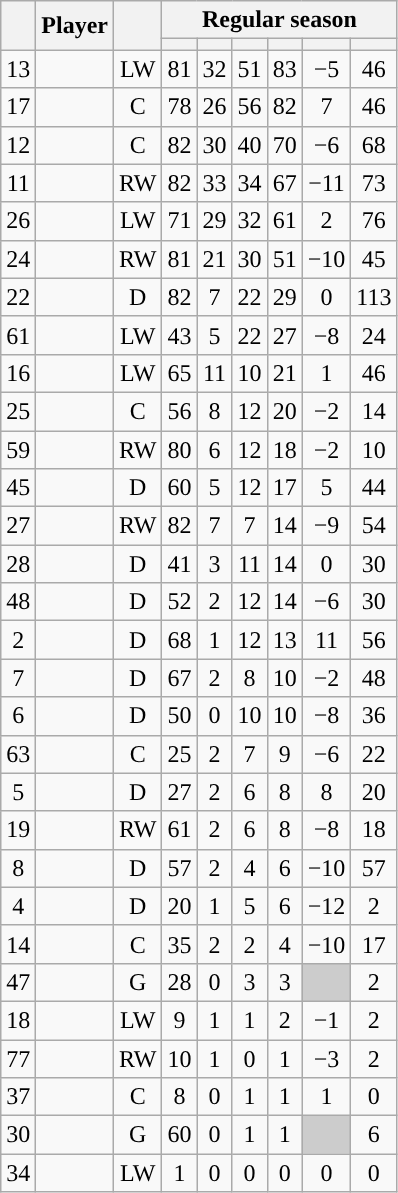<table class="wikitable sortable plainrowheaders" style="text-align:center;">
<tr>
<th scope="col" data-sort-type="number" rowspan="2"></th>
<th scope="col" rowspan="2">Player</th>
<th scope="col" rowspan="2"></th>
<th scope=colgroup colspan=6>Regular season</th>
</tr>
<tr>
<th scope="col" data-sort-type="number"></th>
<th scope="col" data-sort-type="number"></th>
<th scope="col" data-sort-type="number"></th>
<th scope="col" data-sort-type="number"></th>
<th scope="col" data-sort-type="number"></th>
<th scope="col" data-sort-type="number"></th>
</tr>
<tr>
<td scope="row">13</td>
<td align="left"></td>
<td>LW</td>
<td>81</td>
<td>32</td>
<td>51</td>
<td>83</td>
<td>−5</td>
<td>46</td>
</tr>
<tr>
<td scope="row">17</td>
<td align="left"></td>
<td>C</td>
<td>78</td>
<td>26</td>
<td>56</td>
<td>82</td>
<td>7</td>
<td>46</td>
</tr>
<tr>
<td scope="row">12</td>
<td align="left"></td>
<td>C</td>
<td>82</td>
<td>30</td>
<td>40</td>
<td>70</td>
<td>−6</td>
<td>68</td>
</tr>
<tr>
<td scope="row">11</td>
<td align="left"></td>
<td>RW</td>
<td>82</td>
<td>33</td>
<td>34</td>
<td>67</td>
<td>−11</td>
<td>73</td>
</tr>
<tr>
<td scope="row">26</td>
<td align="left"></td>
<td>LW</td>
<td>71</td>
<td>29</td>
<td>32</td>
<td>61</td>
<td>2</td>
<td>76</td>
</tr>
<tr>
<td scope="row">24</td>
<td align="left"></td>
<td>RW</td>
<td>81</td>
<td>21</td>
<td>30</td>
<td>51</td>
<td>−10</td>
<td>45</td>
</tr>
<tr>
<td scope="row">22</td>
<td align="left"></td>
<td>D</td>
<td>82</td>
<td>7</td>
<td>22</td>
<td>29</td>
<td>0</td>
<td>113</td>
</tr>
<tr>
<td scope="row">61</td>
<td align="left"></td>
<td>LW</td>
<td>43</td>
<td>5</td>
<td>22</td>
<td>27</td>
<td>−8</td>
<td>24</td>
</tr>
<tr>
<td scope="row">16</td>
<td align="left"></td>
<td>LW</td>
<td>65</td>
<td>11</td>
<td>10</td>
<td>21</td>
<td>1</td>
<td>46</td>
</tr>
<tr>
<td scope="row">25</td>
<td align="left"></td>
<td>C</td>
<td>56</td>
<td>8</td>
<td>12</td>
<td>20</td>
<td>−2</td>
<td>14</td>
</tr>
<tr>
<td scope="row">59</td>
<td align="left"></td>
<td>RW</td>
<td>80</td>
<td>6</td>
<td>12</td>
<td>18</td>
<td>−2</td>
<td>10</td>
</tr>
<tr>
<td scope="row">45</td>
<td align="left"></td>
<td>D</td>
<td>60</td>
<td>5</td>
<td>12</td>
<td>17</td>
<td>5</td>
<td>44</td>
</tr>
<tr>
<td scope="row">27</td>
<td align="left"></td>
<td>RW</td>
<td>82</td>
<td>7</td>
<td>7</td>
<td>14</td>
<td>−9</td>
<td>54</td>
</tr>
<tr>
<td scope="row">28</td>
<td align="left"></td>
<td>D</td>
<td>41</td>
<td>3</td>
<td>11</td>
<td>14</td>
<td>0</td>
<td>30</td>
</tr>
<tr>
<td scope="row">48</td>
<td align="left"></td>
<td>D</td>
<td>52</td>
<td>2</td>
<td>12</td>
<td>14</td>
<td>−6</td>
<td>30</td>
</tr>
<tr>
<td scope="row">2</td>
<td align="left"></td>
<td>D</td>
<td>68</td>
<td>1</td>
<td>12</td>
<td>13</td>
<td>11</td>
<td>56</td>
</tr>
<tr>
<td scope="row">7</td>
<td align="left"></td>
<td>D</td>
<td>67</td>
<td>2</td>
<td>8</td>
<td>10</td>
<td>−2</td>
<td>48</td>
</tr>
<tr>
<td scope="row">6</td>
<td align="left"></td>
<td>D</td>
<td>50</td>
<td>0</td>
<td>10</td>
<td>10</td>
<td>−8</td>
<td>36</td>
</tr>
<tr>
<td scope="row">63</td>
<td align="left"></td>
<td>C</td>
<td>25</td>
<td>2</td>
<td>7</td>
<td>9</td>
<td>−6</td>
<td>22</td>
</tr>
<tr>
<td scope="row">5</td>
<td align="left"></td>
<td>D</td>
<td>27</td>
<td>2</td>
<td>6</td>
<td>8</td>
<td>8</td>
<td>20</td>
</tr>
<tr>
<td scope="row">19</td>
<td align="left"></td>
<td>RW</td>
<td>61</td>
<td>2</td>
<td>6</td>
<td>8</td>
<td>−8</td>
<td>18</td>
</tr>
<tr>
<td scope="row">8</td>
<td align="left"></td>
<td>D</td>
<td>57</td>
<td>2</td>
<td>4</td>
<td>6</td>
<td>−10</td>
<td>57</td>
</tr>
<tr>
<td scope="row">4</td>
<td align="left"></td>
<td>D</td>
<td>20</td>
<td>1</td>
<td>5</td>
<td>6</td>
<td>−12</td>
<td>2</td>
</tr>
<tr>
<td scope="row">14</td>
<td align="left"></td>
<td>C</td>
<td>35</td>
<td>2</td>
<td>2</td>
<td>4</td>
<td>−10</td>
<td>17</td>
</tr>
<tr>
<td scope="row">47</td>
<td align="left"></td>
<td>G</td>
<td>28</td>
<td>0</td>
<td>3</td>
<td>3</td>
<td style="background:#ccc"></td>
<td>2</td>
</tr>
<tr>
<td scope="row">18</td>
<td align="left"></td>
<td>LW</td>
<td>9</td>
<td>1</td>
<td>1</td>
<td>2</td>
<td>−1</td>
<td>2</td>
</tr>
<tr>
<td scope="row">77</td>
<td align="left"></td>
<td>RW</td>
<td>10</td>
<td>1</td>
<td>0</td>
<td>1</td>
<td>−3</td>
<td>2</td>
</tr>
<tr>
<td scope="row">37</td>
<td align="left"></td>
<td>C</td>
<td>8</td>
<td>0</td>
<td>1</td>
<td>1</td>
<td>1</td>
<td>0</td>
</tr>
<tr>
<td scope="row">30</td>
<td align="left"></td>
<td>G</td>
<td>60</td>
<td>0</td>
<td>1</td>
<td>1</td>
<td style="background:#ccc"></td>
<td>6</td>
</tr>
<tr>
<td scope="row">34</td>
<td align="left"></td>
<td>LW</td>
<td>1</td>
<td>0</td>
<td>0</td>
<td>0</td>
<td>0</td>
<td>0</td>
</tr>
</table>
